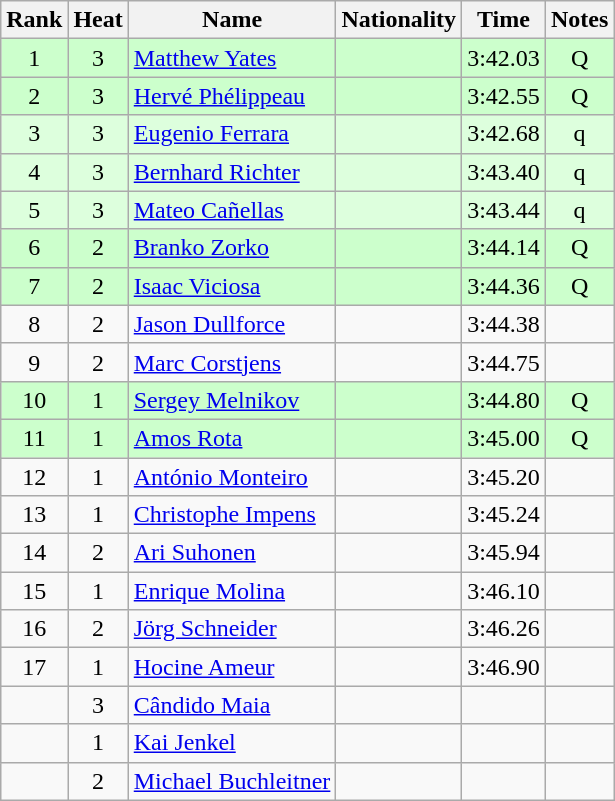<table class="wikitable sortable" style="text-align:center">
<tr>
<th>Rank</th>
<th>Heat</th>
<th>Name</th>
<th>Nationality</th>
<th>Time</th>
<th>Notes</th>
</tr>
<tr bgcolor=ccffcc>
<td>1</td>
<td>3</td>
<td align="left"><a href='#'>Matthew Yates</a></td>
<td align=left></td>
<td>3:42.03</td>
<td>Q</td>
</tr>
<tr bgcolor=ccffcc>
<td>2</td>
<td>3</td>
<td align="left"><a href='#'>Hervé Phélippeau</a></td>
<td align=left></td>
<td>3:42.55</td>
<td>Q</td>
</tr>
<tr bgcolor=ddffdd>
<td>3</td>
<td>3</td>
<td align="left"><a href='#'>Eugenio Ferrara</a></td>
<td align=left></td>
<td>3:42.68</td>
<td>q</td>
</tr>
<tr bgcolor=ddffdd>
<td>4</td>
<td>3</td>
<td align="left"><a href='#'>Bernhard Richter</a></td>
<td align=left></td>
<td>3:43.40</td>
<td>q</td>
</tr>
<tr bgcolor=ddffdd>
<td>5</td>
<td>3</td>
<td align="left"><a href='#'>Mateo Cañellas</a></td>
<td align=left></td>
<td>3:43.44</td>
<td>q</td>
</tr>
<tr bgcolor=ccffcc>
<td>6</td>
<td>2</td>
<td align="left"><a href='#'>Branko Zorko</a></td>
<td align=left></td>
<td>3:44.14</td>
<td>Q</td>
</tr>
<tr bgcolor=ccffcc>
<td>7</td>
<td>2</td>
<td align="left"><a href='#'>Isaac Viciosa</a></td>
<td align=left></td>
<td>3:44.36</td>
<td>Q</td>
</tr>
<tr>
<td>8</td>
<td>2</td>
<td align="left"><a href='#'>Jason Dullforce</a></td>
<td align=left></td>
<td>3:44.38</td>
<td></td>
</tr>
<tr>
<td>9</td>
<td>2</td>
<td align="left"><a href='#'>Marc Corstjens</a></td>
<td align=left></td>
<td>3:44.75</td>
<td></td>
</tr>
<tr bgcolor=ccffcc>
<td>10</td>
<td>1</td>
<td align="left"><a href='#'>Sergey Melnikov</a></td>
<td align=left></td>
<td>3:44.80</td>
<td>Q</td>
</tr>
<tr bgcolor=ccffcc>
<td>11</td>
<td>1</td>
<td align="left"><a href='#'>Amos Rota</a></td>
<td align=left></td>
<td>3:45.00</td>
<td>Q</td>
</tr>
<tr>
<td>12</td>
<td>1</td>
<td align="left"><a href='#'>António Monteiro</a></td>
<td align=left></td>
<td>3:45.20</td>
<td></td>
</tr>
<tr>
<td>13</td>
<td>1</td>
<td align="left"><a href='#'>Christophe Impens</a></td>
<td align=left></td>
<td>3:45.24</td>
<td></td>
</tr>
<tr>
<td>14</td>
<td>2</td>
<td align="left"><a href='#'>Ari Suhonen</a></td>
<td align=left></td>
<td>3:45.94</td>
<td></td>
</tr>
<tr>
<td>15</td>
<td>1</td>
<td align="left"><a href='#'>Enrique Molina</a></td>
<td align=left></td>
<td>3:46.10</td>
<td></td>
</tr>
<tr>
<td>16</td>
<td>2</td>
<td align="left"><a href='#'>Jörg Schneider</a></td>
<td align=left></td>
<td>3:46.26</td>
<td></td>
</tr>
<tr>
<td>17</td>
<td>1</td>
<td align="left"><a href='#'>Hocine Ameur</a></td>
<td align=left></td>
<td>3:46.90</td>
<td></td>
</tr>
<tr>
<td></td>
<td>3</td>
<td align="left"><a href='#'>Cândido Maia</a></td>
<td align=left></td>
<td></td>
<td></td>
</tr>
<tr>
<td></td>
<td>1</td>
<td align="left"><a href='#'>Kai Jenkel</a></td>
<td align=left></td>
<td></td>
<td></td>
</tr>
<tr>
<td></td>
<td>2</td>
<td align="left"><a href='#'>Michael Buchleitner</a></td>
<td align=left></td>
<td></td>
<td></td>
</tr>
</table>
